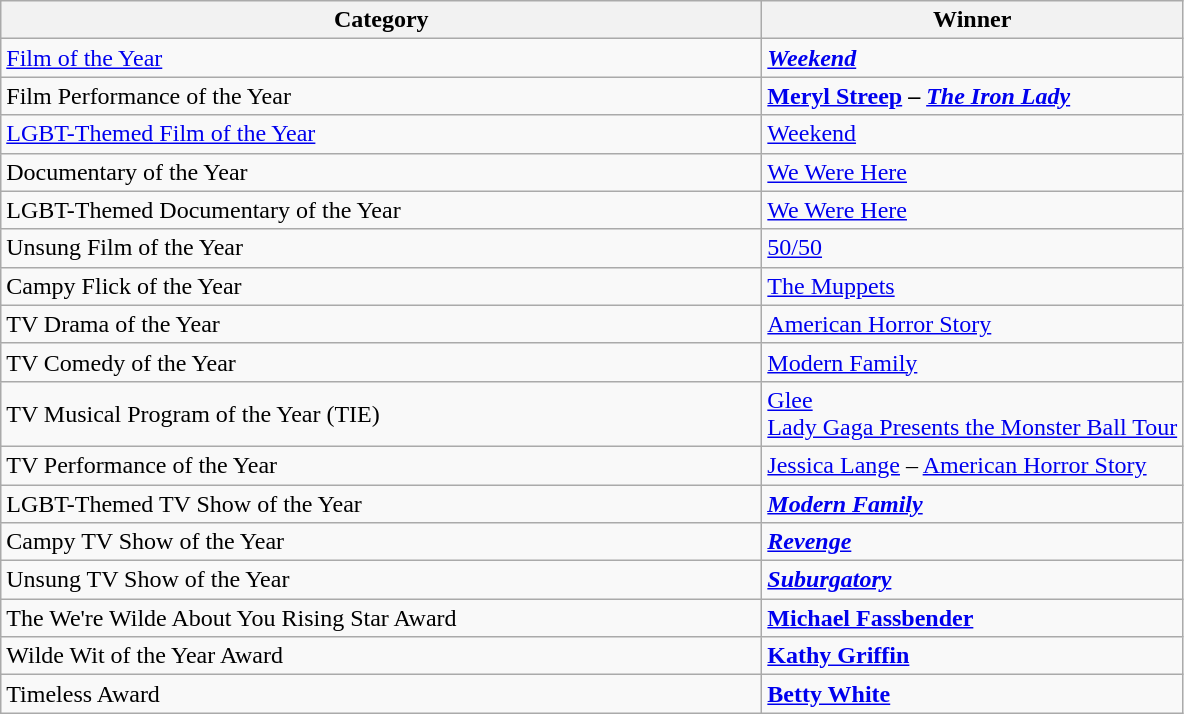<table class="wikitable">
<tr>
<th width="500">Category</th>
<th>Winner</th>
</tr>
<tr>
<td><a href='#'>Film of the Year</a></td>
<td><strong><em><a href='#'>Weekend</a></em></strong></td>
</tr>
<tr>
<td>Film Performance of the Year</td>
<td><strong><a href='#'>Meryl Streep</a> – <em><a href='#'>The Iron Lady</a><strong><em></td>
</tr>
<tr>
<td><a href='#'>LGBT-Themed Film of the Year</a></td>
<td></em></strong><a href='#'>Weekend</a><strong><em></td>
</tr>
<tr>
<td>Documentary of the Year</td>
<td></em></strong><a href='#'>We Were Here</a><strong><em></td>
</tr>
<tr>
<td>LGBT-Themed Documentary of the Year</td>
<td></em></strong><a href='#'>We Were Here</a><strong><em></td>
</tr>
<tr>
<td>Unsung Film of the Year</td>
<td></em></strong><a href='#'>50/50</a><strong><em></td>
</tr>
<tr>
<td>Campy Flick of the Year</td>
<td></em></strong><a href='#'>The Muppets</a><strong><em></td>
</tr>
<tr>
<td>TV Drama of the Year</td>
<td></em></strong><a href='#'>American Horror Story</a><strong><em></td>
</tr>
<tr>
<td>TV Comedy of the Year</td>
<td></em></strong><a href='#'>Modern Family</a><strong><em></td>
</tr>
<tr>
<td>TV Musical Program of the Year </strong>(TIE)<strong></td>
<td></em></strong><a href='#'>Glee</a><strong><em> <br> </em></strong><a href='#'>Lady Gaga Presents the Monster Ball Tour</a><strong><em></td>
</tr>
<tr>
<td>TV Performance of the Year</td>
<td></strong><a href='#'>Jessica Lange</a> – </em><a href='#'>American Horror Story</a></em></strong></td>
</tr>
<tr>
<td>LGBT-Themed TV Show of the Year</td>
<td><strong><em><a href='#'>Modern Family</a></em></strong></td>
</tr>
<tr>
<td>Campy TV Show of the Year</td>
<td><strong><em><a href='#'>Revenge</a></em></strong></td>
</tr>
<tr>
<td>Unsung TV Show of the Year</td>
<td><strong><em><a href='#'>Suburgatory</a></em></strong></td>
</tr>
<tr>
<td>The We're Wilde About You Rising Star Award</td>
<td><strong><a href='#'>Michael Fassbender</a></strong></td>
</tr>
<tr>
<td>Wilde Wit of the Year Award</td>
<td><strong><a href='#'>Kathy Griffin</a></strong></td>
</tr>
<tr>
<td>Timeless Award</td>
<td><strong><a href='#'>Betty White</a></strong></td>
</tr>
</table>
